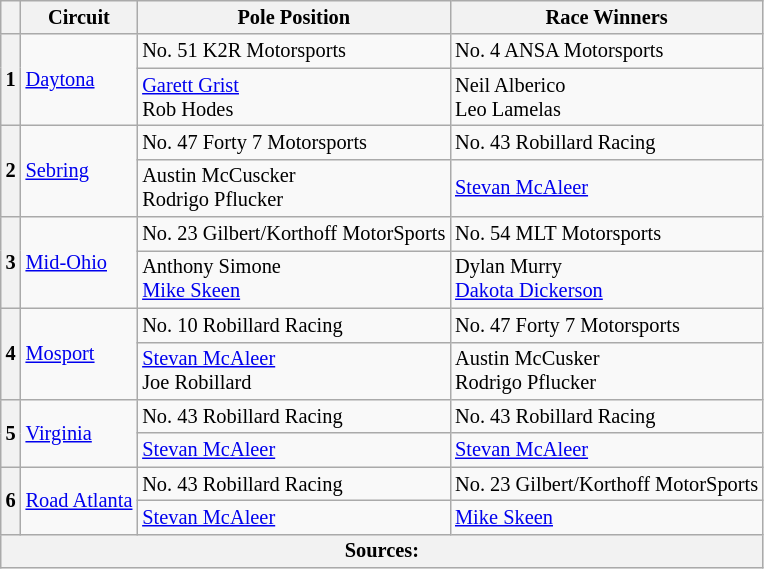<table class="wikitable" style="font-size: 85%;">
<tr>
<th></th>
<th>Circuit</th>
<th>Pole Position</th>
<th>Race Winners</th>
</tr>
<tr>
<th rowspan=2>1</th>
<td rowspan=2> <a href='#'>Daytona</a></td>
<td> No. 51 K2R Motorsports</td>
<td> No. 4 ANSA Motorsports</td>
</tr>
<tr>
<td> <a href='#'>Garett Grist</a><br> Rob Hodes</td>
<td> Neil Alberico<br> Leo Lamelas</td>
</tr>
<tr>
<th rowspan=2>2</th>
<td rowspan=2> <a href='#'>Sebring</a></td>
<td> No. 47 Forty 7 Motorsports</td>
<td> No. 43 Robillard Racing</td>
</tr>
<tr>
<td> Austin McCuscker<br> Rodrigo Pflucker</td>
<td> <a href='#'>Stevan McAleer</a></td>
</tr>
<tr>
<th rowspan=2>3</th>
<td rowspan=2> <a href='#'>Mid-Ohio</a></td>
<td> No. 23 Gilbert/Korthoff MotorSports</td>
<td> No. 54 MLT Motorsports</td>
</tr>
<tr>
<td> Anthony Simone<br> <a href='#'>Mike Skeen</a></td>
<td> Dylan Murry<br> <a href='#'>Dakota Dickerson</a></td>
</tr>
<tr>
<th rowspan=2>4</th>
<td rowspan=2> <a href='#'>Mosport</a></td>
<td> No. 10 Robillard Racing</td>
<td> No. 47 Forty 7 Motorsports</td>
</tr>
<tr>
<td> <a href='#'>Stevan McAleer</a><br> Joe Robillard</td>
<td> Austin McCusker<br> Rodrigo Pflucker</td>
</tr>
<tr>
<th rowspan=2>5</th>
<td rowspan=2> <a href='#'>Virginia</a></td>
<td> No. 43 Robillard Racing</td>
<td> No. 43 Robillard Racing</td>
</tr>
<tr>
<td> <a href='#'>Stevan McAleer</a></td>
<td> <a href='#'>Stevan McAleer</a></td>
</tr>
<tr>
<th rowspan=2>6</th>
<td rowspan=2> <a href='#'>Road Atlanta</a></td>
<td> No. 43 Robillard Racing</td>
<td> No. 23 Gilbert/Korthoff MotorSports</td>
</tr>
<tr>
<td> <a href='#'>Stevan McAleer</a></td>
<td> <a href='#'>Mike Skeen</a></td>
</tr>
<tr>
<th colspan=5>Sources:</th>
</tr>
</table>
